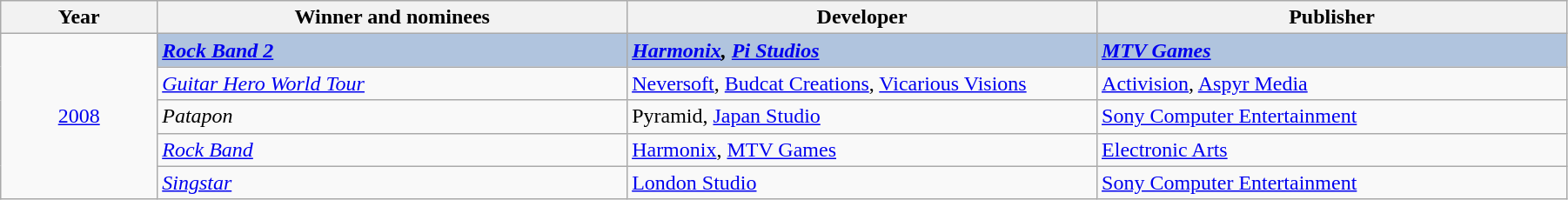<table class="wikitable" width="95%" cellpadding="5">
<tr>
<th width="10%">Year</th>
<th width="30%">Winner and nominees</th>
<th width="30%">Developer</th>
<th width="30%">Publisher</th>
</tr>
<tr>
<td rowspan="5" style="text-align:center;"><a href='#'>2008</a></td>
<td style="background:#B0C4DE;"><strong><em><a href='#'>Rock Band 2</a></em></strong></td>
<td style="background:#B0C4DE;"><strong><em><a href='#'>Harmonix</a>, <a href='#'>Pi Studios</a></em></strong></td>
<td style="background:#B0C4DE;"><strong><em><a href='#'>MTV Games</a></em></strong></td>
</tr>
<tr>
<td><em><a href='#'>Guitar Hero World Tour</a></em></td>
<td><a href='#'>Neversoft</a>, <a href='#'>Budcat Creations</a>, <a href='#'>Vicarious Visions</a></td>
<td><a href='#'>Activision</a>, <a href='#'>Aspyr Media</a></td>
</tr>
<tr>
<td><em>Patapon</em></td>
<td>Pyramid, <a href='#'>Japan Studio</a></td>
<td><a href='#'>Sony Computer Entertainment</a></td>
</tr>
<tr>
<td><em><a href='#'>Rock Band</a></em></td>
<td><a href='#'>Harmonix</a>, <a href='#'>MTV Games</a></td>
<td><a href='#'>Electronic Arts</a></td>
</tr>
<tr>
<td><em><a href='#'>Singstar</a></em></td>
<td><a href='#'>London Studio</a></td>
<td><a href='#'>Sony Computer Entertainment</a></td>
</tr>
</table>
